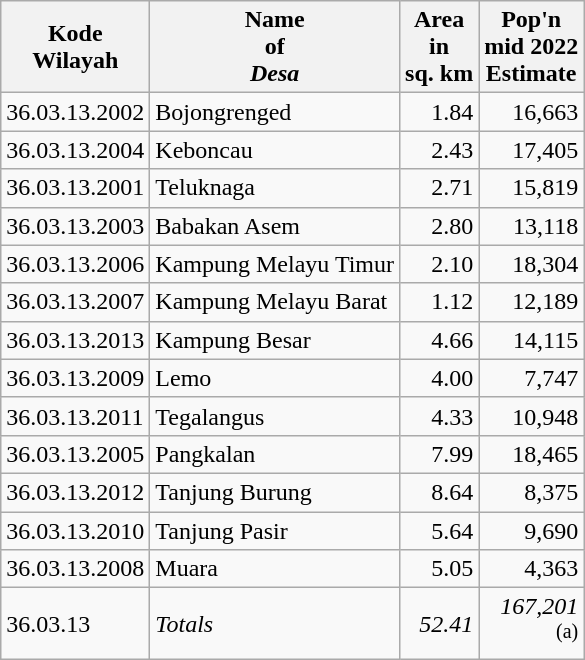<table class="wikitable">
<tr>
<th>Kode <br>Wilayah</th>
<th>Name <br>of <br><em>Desa</em></th>
<th>Area <br>in <br>sq. km</th>
<th>Pop'n <br>mid 2022<br>Estimate</th>
</tr>
<tr>
<td>36.03.13.2002</td>
<td>Bojongrenged</td>
<td align="right">1.84</td>
<td align="right">16,663</td>
</tr>
<tr>
<td>36.03.13.2004</td>
<td>Keboncau</td>
<td align="right">2.43</td>
<td align="right">17,405</td>
</tr>
<tr>
<td>36.03.13.2001</td>
<td>Teluknaga</td>
<td align="right">2.71</td>
<td align="right">15,819</td>
</tr>
<tr>
<td>36.03.13.2003</td>
<td>Babakan Asem</td>
<td align="right">2.80</td>
<td align="right">13,118</td>
</tr>
<tr>
<td>36.03.13.2006</td>
<td>Kampung Melayu Timur</td>
<td align="right">2.10</td>
<td align="right">18,304</td>
</tr>
<tr>
<td>36.03.13.2007</td>
<td>Kampung Melayu Barat</td>
<td align="right">1.12</td>
<td align="right">12,189</td>
</tr>
<tr>
<td>36.03.13.2013</td>
<td>Kampung Besar</td>
<td align="right">4.66</td>
<td align="right">14,115</td>
</tr>
<tr>
<td>36.03.13.2009</td>
<td>Lemo</td>
<td align="right">4.00</td>
<td align="right">7,747</td>
</tr>
<tr>
<td>36.03.13.2011</td>
<td>Tegalangus</td>
<td align="right">4.33</td>
<td align="right">10,948</td>
</tr>
<tr>
<td>36.03.13.2005</td>
<td>Pangkalan</td>
<td align="right">7.99</td>
<td align="right">18,465</td>
</tr>
<tr>
<td>36.03.13.2012</td>
<td>Tanjung Burung</td>
<td align="right">8.64</td>
<td align="right">8,375</td>
</tr>
<tr>
<td>36.03.13.2010</td>
<td>Tanjung Pasir</td>
<td align="right">5.64</td>
<td align="right">9,690</td>
</tr>
<tr>
<td>36.03.13.2008</td>
<td>Muara</td>
<td align="right">5.05</td>
<td align="right">4,363</td>
</tr>
<tr>
<td>36.03.13</td>
<td><em>Totals</em></td>
<td align="right"><em>52.41</em></td>
<td align="right"><em>167,201</em><br><sup>(a)</sup></td>
</tr>
</table>
